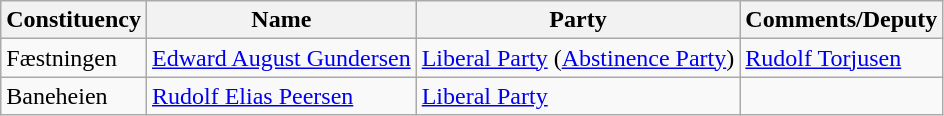<table class="wikitable">
<tr>
<th>Constituency</th>
<th>Name</th>
<th>Party</th>
<th>Comments/Deputy</th>
</tr>
<tr>
<td>Fæstningen</td>
<td><a href='#'>Edward August Gundersen</a></td>
<td><a href='#'>Liberal Party</a> (<a href='#'>Abstinence Party</a>)</td>
<td><a href='#'>Rudolf Torjusen</a></td>
</tr>
<tr>
<td>Baneheien</td>
<td><a href='#'>Rudolf Elias Peersen</a></td>
<td><a href='#'>Liberal Party</a></td>
<td></td>
</tr>
</table>
